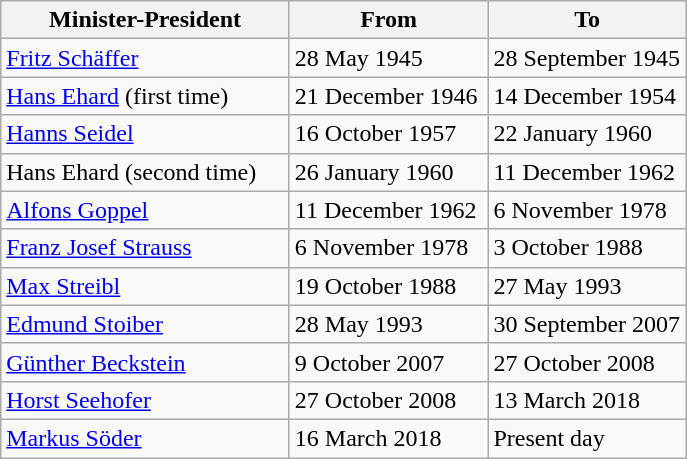<table class="wikitable">
<tr>
<th width=185px>Minister-President</th>
<th width=125px>From</th>
<th width=125px>To</th>
</tr>
<tr>
<td><a href='#'>Fritz Schäffer</a></td>
<td>28 May 1945</td>
<td>28 September 1945</td>
</tr>
<tr>
<td><a href='#'>Hans Ehard</a> (first time)</td>
<td>21 December 1946</td>
<td>14 December 1954</td>
</tr>
<tr>
<td><a href='#'>Hanns Seidel</a></td>
<td>16 October 1957</td>
<td>22 January 1960</td>
</tr>
<tr>
<td>Hans Ehard (second time)</td>
<td>26 January 1960</td>
<td>11 December 1962</td>
</tr>
<tr>
<td><a href='#'>Alfons Goppel</a></td>
<td>11 December 1962</td>
<td>6 November 1978</td>
</tr>
<tr>
<td><a href='#'>Franz Josef Strauss</a></td>
<td>6 November 1978</td>
<td>3 October 1988</td>
</tr>
<tr>
<td><a href='#'>Max Streibl</a></td>
<td>19 October 1988</td>
<td>27 May 1993</td>
</tr>
<tr>
<td><a href='#'>Edmund Stoiber</a></td>
<td>28 May 1993</td>
<td>30 September 2007</td>
</tr>
<tr>
<td><a href='#'>Günther Beckstein</a></td>
<td>9 October 2007</td>
<td>27 October 2008</td>
</tr>
<tr>
<td><a href='#'>Horst Seehofer</a></td>
<td>27 October 2008</td>
<td>13 March 2018</td>
</tr>
<tr>
<td><a href='#'>Markus Söder</a></td>
<td>16 March 2018</td>
<td>Present day</td>
</tr>
</table>
